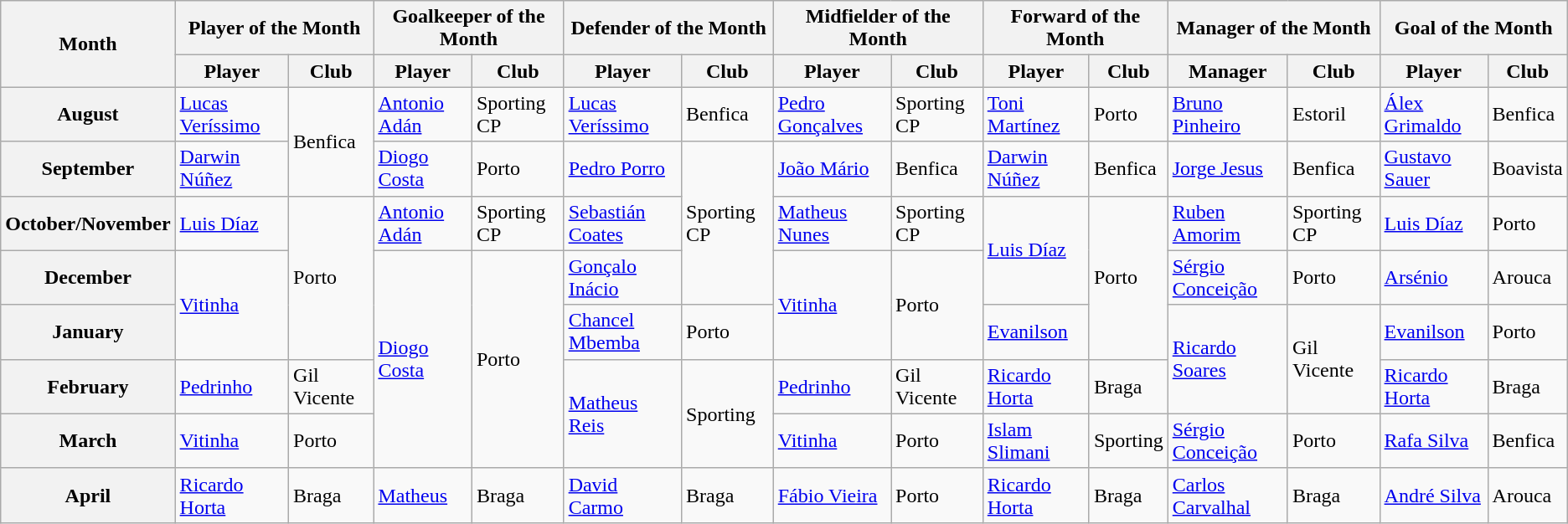<table class="wikitable">
<tr>
<th rowspan="2">Month</th>
<th colspan="2">Player of the Month</th>
<th colspan="2">Goalkeeper of the Month</th>
<th colspan="2">Defender of the Month</th>
<th colspan="2">Midfielder of the Month</th>
<th colspan="2">Forward of the Month</th>
<th colspan="2">Manager of the Month</th>
<th colspan="2">Goal of the Month</th>
</tr>
<tr>
<th>Player</th>
<th>Club</th>
<th>Player</th>
<th>Club</th>
<th>Player</th>
<th>Club</th>
<th>Player</th>
<th>Club</th>
<th>Player</th>
<th>Club</th>
<th>Manager</th>
<th>Club</th>
<th>Player</th>
<th>Club</th>
</tr>
<tr>
<th>August</th>
<td> <a href='#'>Lucas Veríssimo</a></td>
<td rowspan="2">Benfica</td>
<td> <a href='#'>Antonio Adán</a></td>
<td>Sporting CP</td>
<td> <a href='#'>Lucas Veríssimo</a></td>
<td>Benfica</td>
<td> <a href='#'>Pedro Gonçalves</a></td>
<td>Sporting CP</td>
<td> <a href='#'>Toni Martínez</a></td>
<td>Porto</td>
<td> <a href='#'>Bruno Pinheiro</a></td>
<td>Estoril</td>
<td> <a href='#'>Álex Grimaldo</a></td>
<td>Benfica</td>
</tr>
<tr>
<th>September</th>
<td> <a href='#'>Darwin Núñez</a></td>
<td> <a href='#'>Diogo Costa</a></td>
<td>Porto</td>
<td> <a href='#'>Pedro Porro</a></td>
<td rowspan="3">Sporting CP</td>
<td> <a href='#'>João Mário</a></td>
<td>Benfica</td>
<td> <a href='#'>Darwin Núñez</a></td>
<td>Benfica</td>
<td> <a href='#'>Jorge Jesus</a></td>
<td>Benfica</td>
<td> <a href='#'>Gustavo Sauer</a></td>
<td>Boavista</td>
</tr>
<tr>
<th>October/November</th>
<td> <a href='#'>Luis Díaz</a></td>
<td rowspan="3">Porto</td>
<td> <a href='#'>Antonio Adán</a></td>
<td>Sporting CP</td>
<td> <a href='#'>Sebastián Coates</a></td>
<td> <a href='#'>Matheus Nunes</a></td>
<td>Sporting CP</td>
<td rowspan="2"> <a href='#'>Luis Díaz</a></td>
<td rowspan="3">Porto</td>
<td> <a href='#'>Ruben Amorim</a></td>
<td>Sporting CP</td>
<td> <a href='#'>Luis Díaz</a></td>
<td>Porto</td>
</tr>
<tr>
<th>December</th>
<td rowspan="2"> <a href='#'>Vitinha</a></td>
<td rowspan="4"> <a href='#'>Diogo Costa</a></td>
<td rowspan="4">Porto</td>
<td> <a href='#'>Gonçalo Inácio</a></td>
<td rowspan="2"> <a href='#'>Vitinha</a></td>
<td rowspan="2">Porto</td>
<td> <a href='#'>Sérgio Conceição</a></td>
<td>Porto</td>
<td> <a href='#'>Arsénio</a></td>
<td>Arouca</td>
</tr>
<tr>
<th>January</th>
<td> <a href='#'>Chancel Mbemba</a></td>
<td>Porto</td>
<td> <a href='#'>Evanilson</a></td>
<td rowspan="2"> <a href='#'>Ricardo Soares</a></td>
<td rowspan="2">Gil Vicente</td>
<td> <a href='#'>Evanilson</a></td>
<td>Porto</td>
</tr>
<tr>
<th>February</th>
<td> <a href='#'>Pedrinho</a></td>
<td>Gil Vicente</td>
<td rowspan="2"> <a href='#'>Matheus Reis</a></td>
<td rowspan="2">Sporting</td>
<td> <a href='#'>Pedrinho</a></td>
<td>Gil Vicente</td>
<td> <a href='#'>Ricardo Horta</a></td>
<td>Braga</td>
<td> <a href='#'>Ricardo Horta</a></td>
<td>Braga</td>
</tr>
<tr>
<th>March</th>
<td> <a href='#'>Vitinha</a></td>
<td>Porto</td>
<td> <a href='#'>Vitinha</a></td>
<td>Porto</td>
<td> <a href='#'>Islam Slimani</a></td>
<td>Sporting</td>
<td> <a href='#'>Sérgio Conceição</a></td>
<td>Porto</td>
<td> <a href='#'>Rafa Silva</a></td>
<td>Benfica</td>
</tr>
<tr>
<th>April</th>
<td> <a href='#'>Ricardo Horta</a></td>
<td>Braga</td>
<td> <a href='#'>Matheus</a></td>
<td>Braga</td>
<td> <a href='#'>David Carmo</a></td>
<td>Braga</td>
<td> <a href='#'>Fábio Vieira</a></td>
<td>Porto</td>
<td> <a href='#'>Ricardo Horta</a></td>
<td>Braga</td>
<td> <a href='#'>Carlos Carvalhal</a></td>
<td>Braga</td>
<td> <a href='#'>André Silva</a></td>
<td>Arouca</td>
</tr>
</table>
